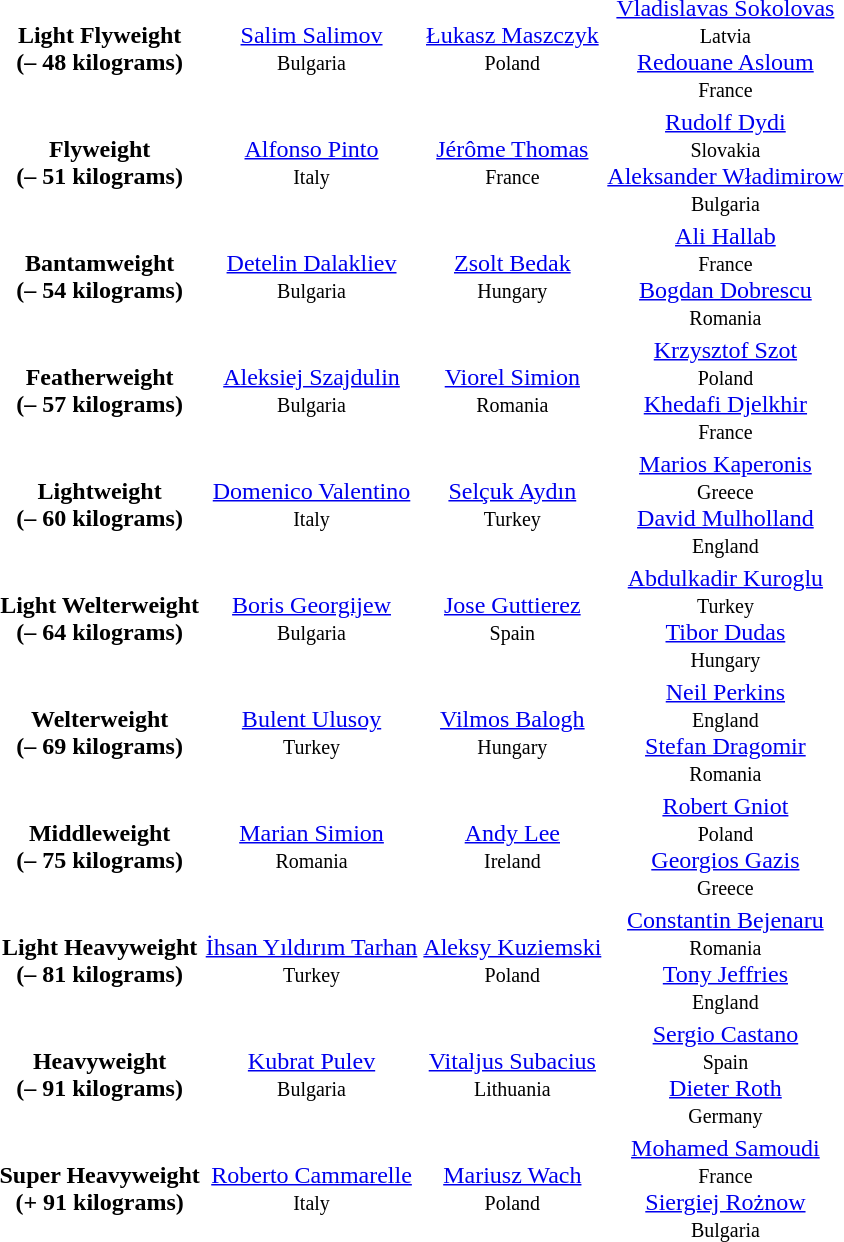<table>
<tr align="center">
<td><strong>Light Flyweight<br>(– 48 kilograms)</strong></td>
<td> <a href='#'>Salim Salimov</a><br><small>Bulgaria</small></td>
<td> <a href='#'>Łukasz Maszczyk</a><br><small>Poland</small></td>
<td> <a href='#'>Vladislavas Sokolovas</a><br><small>Latvia</small><br> <a href='#'>Redouane Asloum</a><br><small>France</small></td>
</tr>
<tr align="center">
<td><strong>Flyweight<br>(– 51 kilograms)</strong></td>
<td> <a href='#'>Alfonso Pinto</a><br><small>Italy</small></td>
<td> <a href='#'>Jérôme Thomas</a><br><small>France</small></td>
<td> <a href='#'>Rudolf Dydi</a><br><small>Slovakia</small><br> <a href='#'>Aleksander Władimirow</a><br><small>Bulgaria</small></td>
</tr>
<tr align="center">
<td><strong>Bantamweight<br>(– 54 kilograms)</strong></td>
<td> <a href='#'>Detelin Dalakliev</a><br><small>Bulgaria</small></td>
<td> <a href='#'>Zsolt Bedak</a><br><small>Hungary</small></td>
<td> <a href='#'>Ali Hallab</a><br><small>France</small><br> <a href='#'>Bogdan Dobrescu</a><br><small>Romania</small></td>
</tr>
<tr align="center">
<td><strong>Featherweight<br>(– 57 kilograms)</strong></td>
<td> <a href='#'>Aleksiej Szajdulin</a><br><small>Bulgaria</small></td>
<td> <a href='#'>Viorel Simion</a><br><small>Romania</small></td>
<td> <a href='#'>Krzysztof Szot</a><br><small>Poland</small><br> <a href='#'>Khedafi Djelkhir</a><br><small>France</small></td>
</tr>
<tr align="center">
<td><strong>Lightweight<br>(– 60 kilograms)</strong></td>
<td> <a href='#'>Domenico Valentino</a><br><small>Italy</small></td>
<td> <a href='#'>Selçuk Aydın</a><br><small>Turkey</small></td>
<td> <a href='#'>Marios Kaperonis</a><br><small>Greece</small><br> <a href='#'>David Mulholland</a><br><small>England</small></td>
</tr>
<tr align="center">
<td><strong>Light Welterweight<br>(– 64 kilograms)</strong></td>
<td> <a href='#'>Boris Georgijew</a><br><small>Bulgaria</small></td>
<td> <a href='#'>Jose Guttierez</a><br><small>Spain</small></td>
<td> <a href='#'>Abdulkadir Kuroglu</a><br><small>Turkey</small><br> <a href='#'>Tibor Dudas</a><br><small>Hungary</small></td>
</tr>
<tr align="center">
<td><strong>Welterweight<br>(– 69 kilograms)</strong></td>
<td> <a href='#'>Bulent Ulusoy</a><br><small>Turkey</small></td>
<td> <a href='#'>Vilmos Balogh</a><br><small>Hungary</small></td>
<td> <a href='#'>Neil Perkins</a><br><small>England</small><br> <a href='#'>Stefan Dragomir</a><br><small>Romania</small></td>
</tr>
<tr align="center">
<td><strong>Middleweight<br>(– 75 kilograms)</strong></td>
<td> <a href='#'>Marian Simion</a><br><small>Romania</small></td>
<td> <a href='#'>Andy Lee</a><br><small>Ireland</small></td>
<td> <a href='#'>Robert Gniot</a><br><small>Poland</small><br> <a href='#'>Georgios Gazis</a><br><small>Greece</small></td>
</tr>
<tr align="center">
<td><strong>Light Heavyweight<br>(– 81 kilograms)</strong></td>
<td> <a href='#'>İhsan Yıldırım Tarhan</a><br><small>Turkey</small></td>
<td> <a href='#'>Aleksy Kuziemski</a><br><small>Poland</small></td>
<td> <a href='#'>Constantin Bejenaru</a><br><small>Romania</small><br> <a href='#'>Tony Jeffries</a><br><small>England</small></td>
</tr>
<tr align="center">
<td><strong>Heavyweight<br>(– 91 kilograms)</strong></td>
<td> <a href='#'>Kubrat Pulev</a><br><small>Bulgaria</small></td>
<td> <a href='#'>Vitaljus Subacius</a><br><small>Lithuania</small></td>
<td> <a href='#'>Sergio Castano</a><br><small>Spain</small><br> <a href='#'>Dieter Roth</a><br><small>Germany</small></td>
</tr>
<tr align="center">
<td><strong>Super Heavyweight<br>(+ 91 kilograms)</strong></td>
<td> <a href='#'>Roberto Cammarelle</a><br><small>Italy</small></td>
<td> <a href='#'>Mariusz Wach</a><br><small>Poland</small></td>
<td> <a href='#'>Mohamed Samoudi</a><br><small>France</small><br> <a href='#'>Siergiej Rożnow</a><br><small>Bulgaria</small></td>
</tr>
</table>
